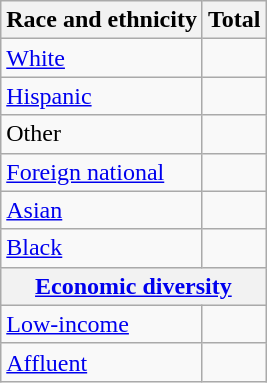<table class="wikitable floatright sortable collapsible"; text-align:right; font-size:80%;">
<tr>
<th>Race and ethnicity</th>
<th colspan="2" data-sort-type=number>Total</th>
</tr>
<tr>
<td><a href='#'>White</a></td>
<td align=right></td>
</tr>
<tr>
<td><a href='#'>Hispanic</a></td>
<td align=right></td>
</tr>
<tr>
<td>Other</td>
<td align=right></td>
</tr>
<tr>
<td><a href='#'>Foreign national</a></td>
<td align=right></td>
</tr>
<tr>
<td><a href='#'>Asian</a></td>
<td align=right></td>
</tr>
<tr>
<td><a href='#'>Black</a></td>
<td align=right></td>
</tr>
<tr>
<th colspan="4" data-sort-type=number><a href='#'>Economic diversity</a></th>
</tr>
<tr>
<td><a href='#'>Low-income</a></td>
<td align=right></td>
</tr>
<tr>
<td><a href='#'>Affluent</a></td>
<td align=right></td>
</tr>
</table>
